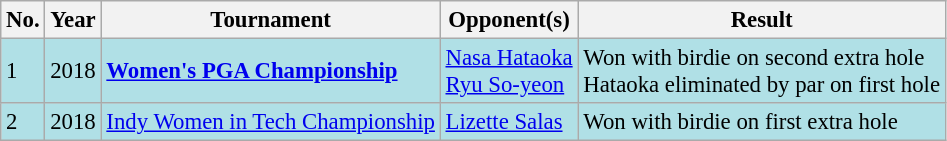<table class="wikitable" style="font-size:95%;">
<tr>
<th>No.</th>
<th>Year</th>
<th>Tournament</th>
<th>Opponent(s)</th>
<th>Result</th>
</tr>
<tr style="background:#B0E0E6;">
<td>1</td>
<td>2018</td>
<td><strong><a href='#'>Women's PGA Championship</a></strong></td>
<td> <a href='#'>Nasa Hataoka</a><br> <a href='#'>Ryu So-yeon</a></td>
<td>Won with birdie on second extra hole<br>Hataoka eliminated by par on first hole</td>
</tr>
<tr style="background:#B0E0E6;">
<td>2</td>
<td>2018</td>
<td><a href='#'>Indy Women in Tech Championship</a></td>
<td> <a href='#'>Lizette Salas</a></td>
<td>Won with birdie on first extra hole</td>
</tr>
</table>
